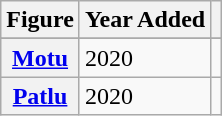<table class="wikitable sortable plainrowheaders">
<tr style="text-align:center;">
<th scope="col">Figure</th>
<th scope="col">Year Added</th>
<th scope="col"></th>
</tr>
<tr>
</tr>
<tr>
<th scope="row"><a href='#'>Motu</a></th>
<td>2020</td>
<td style="text-align:center;"></td>
</tr>
<tr>
<th scope="row"><a href='#'>Patlu</a></th>
<td>2020</td>
<td style="text-align:center;"></td>
</tr>
</table>
